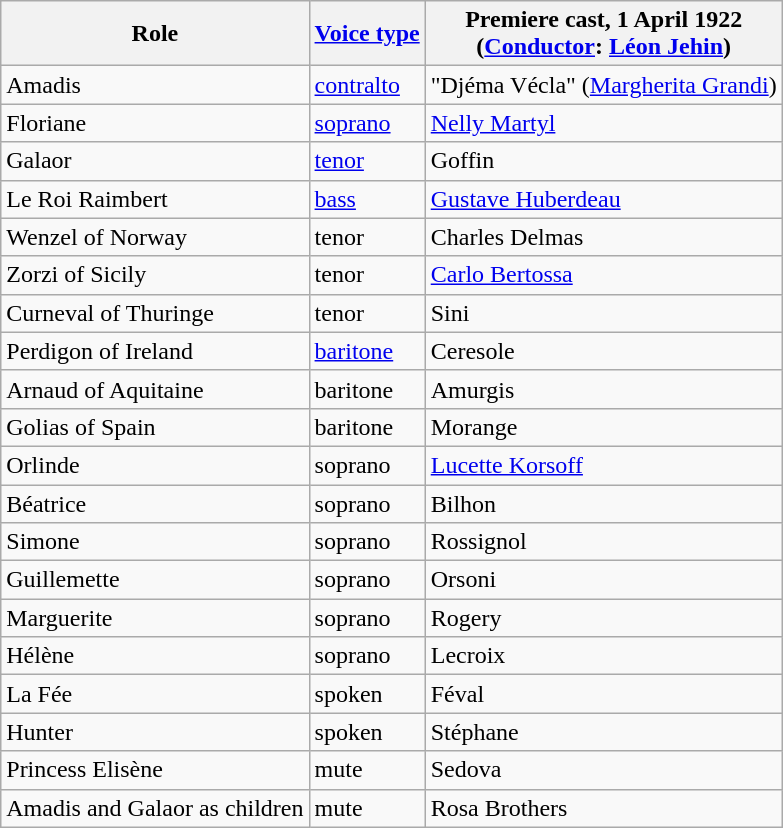<table class="wikitable">
<tr>
<th>Role</th>
<th><a href='#'>Voice type</a></th>
<th>Premiere cast, 1 April 1922<br>(<a href='#'>Conductor</a>: <a href='#'>Léon Jehin</a>)</th>
</tr>
<tr>
<td>Amadis</td>
<td><a href='#'>contralto</a></td>
<td>"Djéma Vécla" (<a href='#'>Margherita Grandi</a>)</td>
</tr>
<tr>
<td>Floriane</td>
<td><a href='#'>soprano</a></td>
<td><a href='#'>Nelly Martyl</a></td>
</tr>
<tr>
<td>Galaor</td>
<td><a href='#'>tenor</a></td>
<td>Goffin</td>
</tr>
<tr>
<td>Le Roi Raimbert</td>
<td><a href='#'>bass</a></td>
<td><a href='#'>Gustave Huberdeau</a></td>
</tr>
<tr>
<td>Wenzel of Norway</td>
<td>tenor</td>
<td>Charles Delmas</td>
</tr>
<tr>
<td>Zorzi of Sicily</td>
<td>tenor</td>
<td><a href='#'>Carlo Bertossa</a></td>
</tr>
<tr>
<td>Curneval of Thuringe</td>
<td>tenor</td>
<td>Sini</td>
</tr>
<tr>
<td>Perdigon of Ireland</td>
<td><a href='#'>baritone</a></td>
<td>Ceresole</td>
</tr>
<tr>
<td>Arnaud of Aquitaine</td>
<td>baritone</td>
<td>Amurgis</td>
</tr>
<tr>
<td>Golias of Spain</td>
<td>baritone</td>
<td>Morange</td>
</tr>
<tr>
<td>Orlinde</td>
<td>soprano</td>
<td><a href='#'>Lucette Korsoff</a></td>
</tr>
<tr>
<td>Béatrice</td>
<td>soprano</td>
<td>Bilhon</td>
</tr>
<tr>
<td>Simone</td>
<td>soprano</td>
<td>Rossignol</td>
</tr>
<tr>
<td>Guillemette</td>
<td>soprano</td>
<td>Orsoni</td>
</tr>
<tr>
<td>Marguerite</td>
<td>soprano</td>
<td>Rogery</td>
</tr>
<tr>
<td>Hélène</td>
<td>soprano</td>
<td>Lecroix</td>
</tr>
<tr>
<td>La Fée</td>
<td>spoken</td>
<td>Féval</td>
</tr>
<tr>
<td>Hunter</td>
<td>spoken</td>
<td>Stéphane</td>
</tr>
<tr>
<td>Princess Elisène</td>
<td>mute</td>
<td>Sedova</td>
</tr>
<tr>
<td>Amadis and Galaor as children</td>
<td>mute</td>
<td>Rosa Brothers</td>
</tr>
</table>
